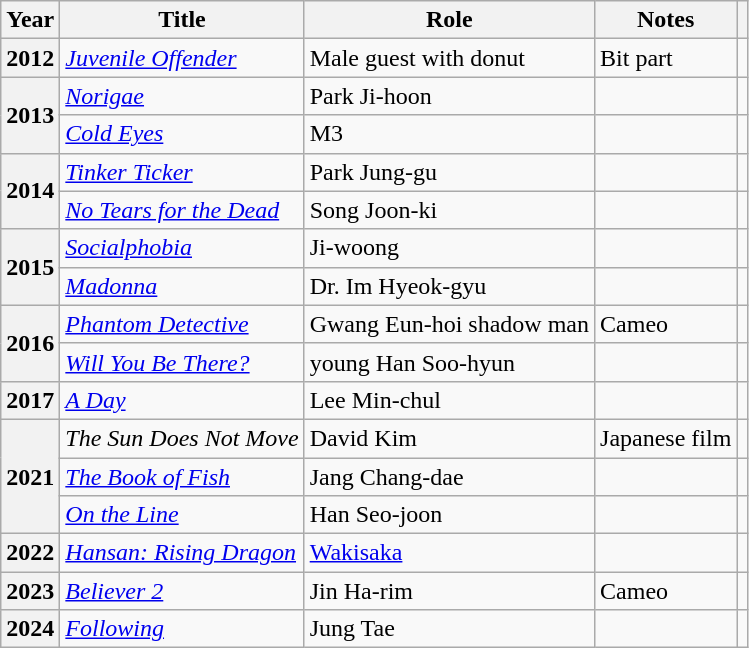<table class="wikitable plainrowheaders sortable">
<tr>
<th scope="col">Year</th>
<th scope="col">Title</th>
<th scope="col">Role</th>
<th scope="col" class="unsortable">Notes</th>
<th scope="col" class="unsortable"></th>
</tr>
<tr>
<th scope="row">2012</th>
<td><em><a href='#'>Juvenile Offender</a></em></td>
<td>Male guest with donut</td>
<td>Bit part</td>
</tr>
<tr>
<th scope="row"  rowspan="2">2013</th>
<td><em><a href='#'>Norigae</a></em></td>
<td>Park Ji-hoon</td>
<td></td>
<td style="text-align:center"></td>
</tr>
<tr>
<td><em><a href='#'>Cold Eyes</a></em></td>
<td>M3</td>
<td></td>
<td style="text-align:center"></td>
</tr>
<tr>
<th scope="row"  rowspan="2">2014</th>
<td><em><a href='#'>Tinker Ticker</a></em></td>
<td>Park Jung-gu</td>
<td></td>
<td style="text-align:center"></td>
</tr>
<tr>
<td><em><a href='#'>No Tears for the Dead</a></em></td>
<td>Song Joon-ki</td>
<td></td>
<td style="text-align:center"></td>
</tr>
<tr>
<th scope="row"  rowspan="2">2015</th>
<td><em><a href='#'>Socialphobia</a></em></td>
<td>Ji-woong</td>
<td></td>
<td style="text-align:center"></td>
</tr>
<tr>
<td><em><a href='#'>Madonna</a></em></td>
<td>Dr. Im Hyeok-gyu</td>
<td></td>
<td style="text-align:center"></td>
</tr>
<tr>
<th scope="row" rowspan="2">2016</th>
<td><em><a href='#'>Phantom Detective</a></em></td>
<td>Gwang Eun-hoi shadow man</td>
<td>Cameo</td>
<td style="text-align:center"></td>
</tr>
<tr>
<td><em><a href='#'>Will You Be There?</a></em></td>
<td>young Han Soo-hyun</td>
<td></td>
<td style="text-align:center"></td>
</tr>
<tr>
<th scope="row">2017</th>
<td><em><a href='#'>A Day</a></em></td>
<td>Lee Min-chul</td>
<td></td>
<td style="text-align:center"></td>
</tr>
<tr>
<th scope="row"   rowspan="3">2021</th>
<td><em>The Sun Does Not Move</em></td>
<td>David Kim</td>
<td>Japanese film</td>
<td style="text-align:center"></td>
</tr>
<tr>
<td><em><a href='#'>The Book of Fish</a></em></td>
<td>Jang Chang-dae</td>
<td></td>
<td style="text-align:center"></td>
</tr>
<tr>
<td><em><a href='#'>On the Line</a></em></td>
<td>Han Seo-joon</td>
<td></td>
<td style="text-align:center"></td>
</tr>
<tr>
<th scope="row">2022</th>
<td><em><a href='#'>Hansan: Rising Dragon</a></em></td>
<td><a href='#'>Wakisaka</a></td>
<td></td>
<td style="text-align:center"></td>
</tr>
<tr>
<th scope="row">2023</th>
<td><em><a href='#'>Believer 2</a></em></td>
<td>Jin Ha-rim</td>
<td>Cameo</td>
<td style="text-align:center"></td>
</tr>
<tr>
<th scope="row">2024</th>
<td><em><a href='#'>Following</a></em></td>
<td>Jung Tae</td>
<td></td>
<td style="text-align:center"></td>
</tr>
</table>
